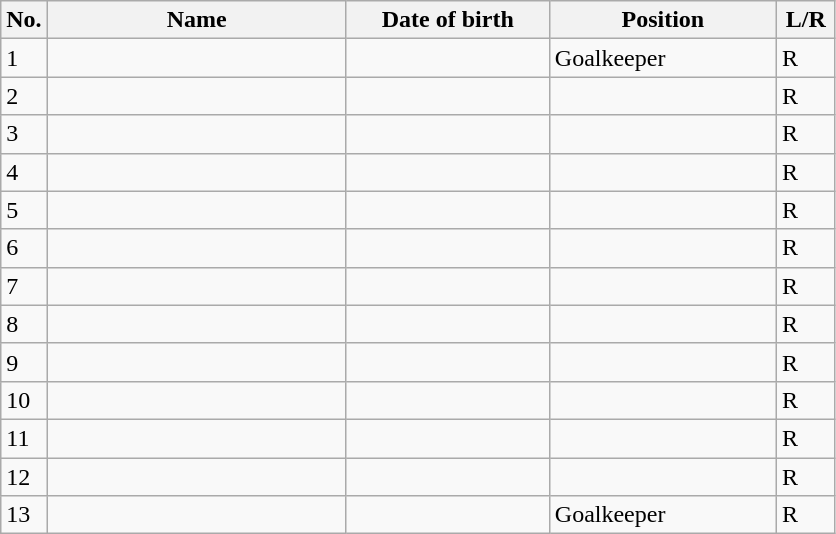<table class=wikitable sortable style=font-size:100%; text-align:center;>
<tr>
<th>No.</th>
<th style=width:12em>Name</th>
<th style=width:8em>Date of birth</th>
<th style=width:9em>Position</th>
<th style=width:2em>L/R</th>
</tr>
<tr>
<td>1</td>
<td align=left></td>
<td align=right></td>
<td>Goalkeeper</td>
<td>R</td>
</tr>
<tr>
<td>2</td>
<td align=left></td>
<td align=right></td>
<td></td>
<td>R</td>
</tr>
<tr>
<td>3</td>
<td align=left></td>
<td align=right></td>
<td></td>
<td>R</td>
</tr>
<tr>
<td>4</td>
<td align=left></td>
<td align=right></td>
<td></td>
<td>R</td>
</tr>
<tr>
<td>5</td>
<td align=left></td>
<td align=right></td>
<td></td>
<td>R</td>
</tr>
<tr>
<td>6</td>
<td align=left></td>
<td align=right></td>
<td></td>
<td>R</td>
</tr>
<tr>
<td>7</td>
<td align=left></td>
<td align=right></td>
<td></td>
<td>R</td>
</tr>
<tr>
<td>8</td>
<td align=left></td>
<td align=right></td>
<td></td>
<td>R</td>
</tr>
<tr>
<td>9</td>
<td align=left></td>
<td align=right></td>
<td></td>
<td>R</td>
</tr>
<tr>
<td>10</td>
<td align=left></td>
<td align=right></td>
<td></td>
<td>R</td>
</tr>
<tr>
<td>11</td>
<td align=left></td>
<td align=right></td>
<td></td>
<td>R</td>
</tr>
<tr>
<td>12</td>
<td align=left></td>
<td align=right></td>
<td></td>
<td>R</td>
</tr>
<tr>
<td>13</td>
<td align=left></td>
<td align=right></td>
<td>Goalkeeper</td>
<td>R</td>
</tr>
</table>
